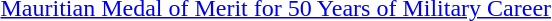<table>
<tr>
<td rowspan=2 style="width:60px; vertical-align:top;"></td>
<td><a href='#'>Mauritian Medal of Merit for 50 Years of Military Career</a></td>
</tr>
<tr>
<td></td>
</tr>
</table>
